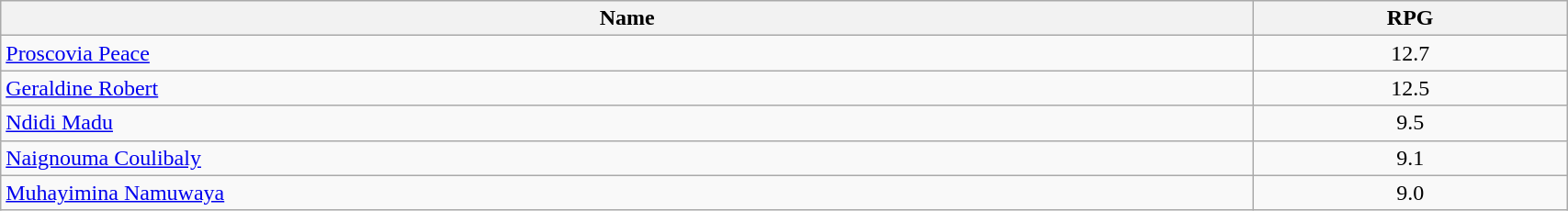<table class=wikitable width="90%">
<tr>
<th width="80%">Name</th>
<th width="20%">RPG</th>
</tr>
<tr>
<td> <a href='#'>Proscovia Peace</a></td>
<td align=center>12.7</td>
</tr>
<tr>
<td> <a href='#'>Geraldine Robert</a></td>
<td align=center>12.5</td>
</tr>
<tr>
<td> <a href='#'>Ndidi Madu</a></td>
<td align=center>9.5</td>
</tr>
<tr>
<td> <a href='#'>Naignouma Coulibaly</a></td>
<td align=center>9.1</td>
</tr>
<tr>
<td> <a href='#'>Muhayimina Namuwaya</a></td>
<td align=center>9.0</td>
</tr>
</table>
